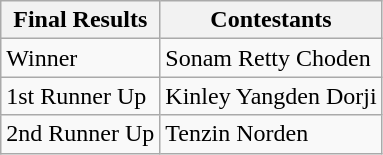<table class="wikitable">
<tr>
<th>Final Results</th>
<th>Contestants</th>
</tr>
<tr>
<td>Winner</td>
<td>Sonam Retty Choden</td>
</tr>
<tr>
<td>1st Runner Up</td>
<td>Kinley Yangden Dorji</td>
</tr>
<tr>
<td>2nd Runner Up</td>
<td>Tenzin Norden</td>
</tr>
</table>
